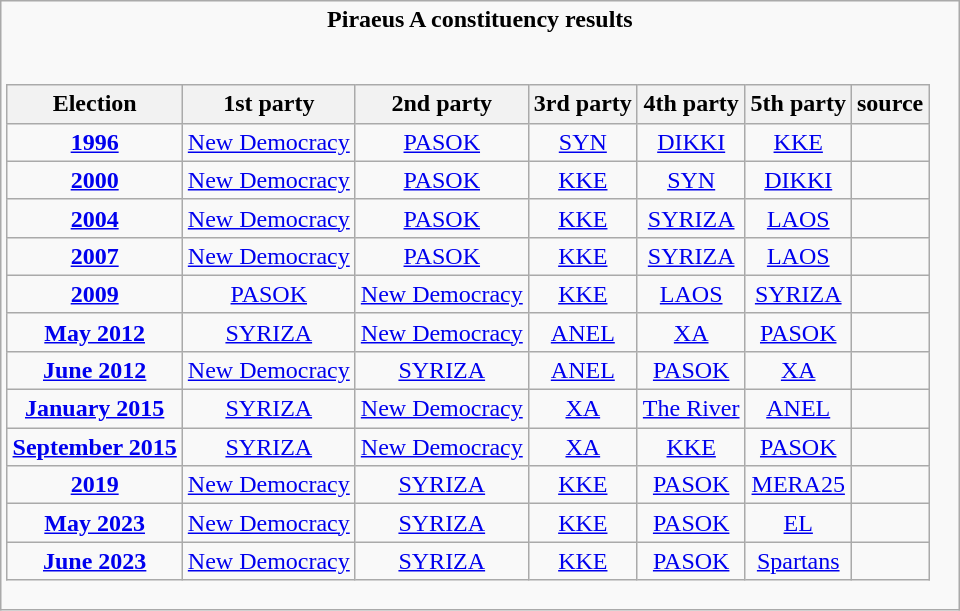<table class=wikitable>
<tr>
<td align="center"><strong>Piraeus A constituency results</strong><br><br><table class=wikitable style="text-align:center">
<tr>
<th>Election</th>
<th>1st party</th>
<th>2nd party</th>
<th>3rd party</th>
<th>4th party</th>
<th>5th party</th>
<th>source</th>
</tr>
<tr>
<td><strong><a href='#'>1996</a></strong></td>
<td><a href='#'>New Democracy</a><br></td>
<td><a href='#'>PASOK</a><br></td>
<td><a href='#'>SYN</a><br></td>
<td><a href='#'>DIKKI</a><br></td>
<td><a href='#'>KKE</a><br></td>
<td></td>
</tr>
<tr>
<td><strong><a href='#'>2000</a></strong></td>
<td><a href='#'>New Democracy</a><br></td>
<td><a href='#'>PASOK</a><br></td>
<td><a href='#'>KKE</a><br></td>
<td><a href='#'>SYN</a><br></td>
<td><a href='#'>DIKKI</a><br></td>
<td></td>
</tr>
<tr>
<td><strong><a href='#'>2004</a></strong></td>
<td><a href='#'>New Democracy</a><br></td>
<td><a href='#'>PASOK</a><br></td>
<td><a href='#'>KKE</a><br></td>
<td><a href='#'>SYRIZA</a><br></td>
<td><a href='#'>LAOS</a><br></td>
<td></td>
</tr>
<tr>
<td><strong><a href='#'>2007</a></strong></td>
<td><a href='#'>New Democracy</a><br></td>
<td><a href='#'>PASOK</a><br></td>
<td><a href='#'>KKE</a><br></td>
<td><a href='#'>SYRIZA</a><br></td>
<td><a href='#'>LAOS</a><br></td>
<td></td>
</tr>
<tr>
<td><strong><a href='#'>2009</a></strong></td>
<td><a href='#'>PASOK</a><br></td>
<td><a href='#'>New Democracy</a><br></td>
<td><a href='#'>KKE</a><br></td>
<td><a href='#'>LAOS</a><br></td>
<td><a href='#'>SYRIZA</a><br></td>
<td></td>
</tr>
<tr>
<td><strong><a href='#'>May 2012</a></strong></td>
<td><a href='#'>SYRIZA</a><br></td>
<td><a href='#'>New Democracy</a><br></td>
<td><a href='#'>ANEL</a><br></td>
<td><a href='#'>XA</a><br></td>
<td><a href='#'>PASOK</a><br></td>
<td></td>
</tr>
<tr>
<td><strong><a href='#'>June 2012</a></strong></td>
<td><a href='#'>New Democracy</a><br></td>
<td><a href='#'>SYRIZA</a><br></td>
<td><a href='#'>ANEL</a><br></td>
<td><a href='#'>PASOK</a><br></td>
<td><a href='#'>XA</a><br></td>
<td></td>
</tr>
<tr>
<td><strong><a href='#'>January 2015</a></strong></td>
<td><a href='#'>SYRIZA</a><br></td>
<td><a href='#'>New Democracy</a><br></td>
<td><a href='#'>XA</a><br></td>
<td><a href='#'>The River</a><br></td>
<td><a href='#'>ANEL</a><br></td>
<td></td>
</tr>
<tr>
<td><strong><a href='#'>September 2015</a></strong></td>
<td><a href='#'>SYRIZA</a><br></td>
<td><a href='#'>New Democracy</a><br></td>
<td><a href='#'>XA</a><br></td>
<td><a href='#'>KKE</a><br></td>
<td><a href='#'>PASOK</a><br></td>
<td></td>
</tr>
<tr>
<td><strong><a href='#'>2019</a></strong></td>
<td><a href='#'>New Democracy</a><br></td>
<td><a href='#'>SYRIZA</a><br></td>
<td><a href='#'>KKE</a><br></td>
<td><a href='#'>PASOK</a><br></td>
<td><a href='#'>MERA25</a><br></td>
<td></td>
</tr>
<tr>
<td><strong><a href='#'>May 2023</a></strong></td>
<td><a href='#'>New Democracy</a><br></td>
<td><a href='#'>SYRIZA</a><br></td>
<td><a href='#'>KKE</a><br></td>
<td><a href='#'>PASOK</a><br></td>
<td><a href='#'>EL</a><br></td>
<td></td>
</tr>
<tr>
<td><strong><a href='#'>June 2023</a></strong></td>
<td><a href='#'>New Democracy</a><br></td>
<td><a href='#'>SYRIZA</a><br></td>
<td><a href='#'>KKE</a><br></td>
<td><a href='#'>PASOK</a><br></td>
<td><a href='#'>Spartans</a><br></td>
<td></td>
</tr>
</table>
</td>
</tr>
</table>
